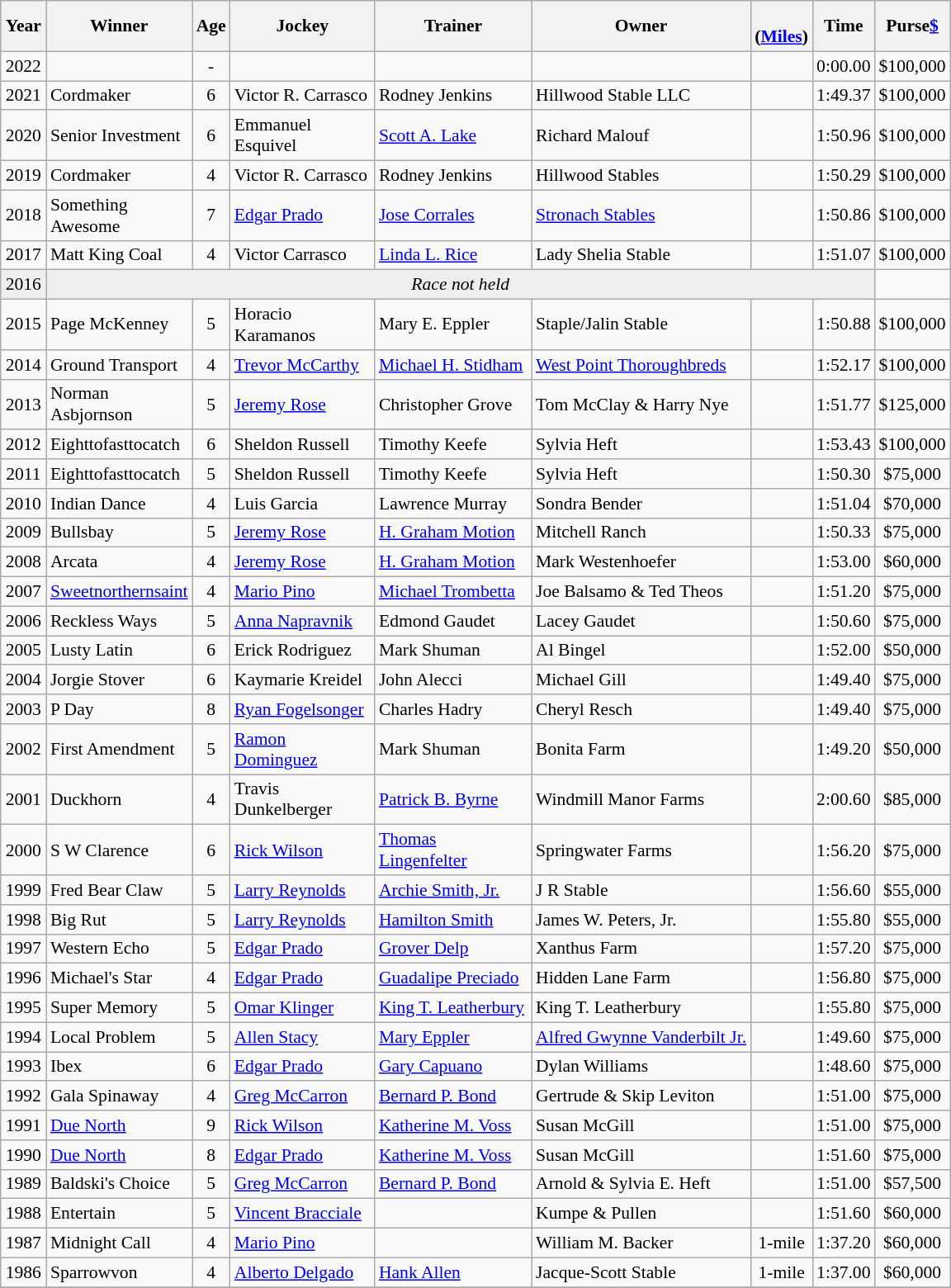<table class="wikitable sortable" style="font-size:90%">
<tr>
<th style="width:30px">Year</th>
<th style="width:110px">Winner</th>
<th style="width:20px">Age</th>
<th style="width:110px">Jockey</th>
<th style="width:120px">Trainer</th>
<th>Owner<br></th>
<th style="width:25px"><br> <span>(<a href='#'>Miles</a>)</span></th>
<th style="width:25px">Time</th>
<th style="width:35px">Purse<a href='#'>$</a></th>
</tr>
<tr>
<td align=center>2022</td>
<td></td>
<td align=center>-</td>
<td></td>
<td></td>
<td></td>
<td align=center></td>
<td align=center>0:00.00</td>
<td align=center>$100,000</td>
</tr>
<tr>
<td align=center>2021</td>
<td>Cordmaker</td>
<td align=center>6</td>
<td>Victor R. Carrasco</td>
<td>Rodney Jenkins</td>
<td>Hillwood Stable LLC</td>
<td align=center></td>
<td align=center>1:49.37</td>
<td align=center>$100,000</td>
</tr>
<tr>
<td align=center>2020</td>
<td>Senior Investment</td>
<td align=center>6</td>
<td>Emmanuel Esquivel</td>
<td><a href='#'>Scott A. Lake</a></td>
<td>Richard Malouf</td>
<td align=center></td>
<td align=center>1:50.96</td>
<td align=center>$100,000</td>
</tr>
<tr>
<td align=center>2019</td>
<td>Cordmaker</td>
<td align=center>4</td>
<td>Victor R. Carrasco</td>
<td>Rodney Jenkins</td>
<td>Hillwood Stables</td>
<td align=center></td>
<td align=center>1:50.29</td>
<td align=center>$100,000</td>
</tr>
<tr>
<td align=center>2018</td>
<td>Something Awesome</td>
<td align=center>7</td>
<td><a href='#'>Edgar Prado</a></td>
<td><a href='#'>Jose Corrales</a></td>
<td><a href='#'>Stronach Stables</a></td>
<td align=center></td>
<td align=center>1:50.86</td>
<td align=center>$100,000</td>
</tr>
<tr>
<td align=center>2017</td>
<td>Matt King Coal</td>
<td align=center>4</td>
<td>Victor Carrasco</td>
<td><a href='#'>Linda L. Rice</a></td>
<td>Lady Shelia Stable</td>
<td align=center></td>
<td align=center>1:51.07</td>
<td align=center>$100,000</td>
</tr>
<tr bgcolor="#eeeeee">
<td align=center>2016</td>
<td align=center  colspan=7><em>Race not held</em></td>
</tr>
<tr>
<td align=center>2015</td>
<td>Page McKenney</td>
<td align=center>5</td>
<td>Horacio Karamanos</td>
<td>Mary E. Eppler</td>
<td>Staple/Jalin Stable</td>
<td align=center></td>
<td align=center>1:50.88</td>
<td align=center>$100,000</td>
</tr>
<tr>
<td align=center>2014</td>
<td>Ground Transport</td>
<td align=center>4</td>
<td><a href='#'>Trevor McCarthy</a></td>
<td><a href='#'>Michael H. Stidham</a></td>
<td><a href='#'>West Point Thoroughbreds</a></td>
<td align=center></td>
<td align=center>1:52.17</td>
<td align=center>$100,000</td>
</tr>
<tr>
<td align=center>2013</td>
<td>Norman Asbjornson</td>
<td align=center>5</td>
<td><a href='#'>Jeremy Rose</a></td>
<td>Christopher Grove</td>
<td>Tom McClay & Harry Nye</td>
<td align=center></td>
<td align=center>1:51.77</td>
<td align=center>$125,000</td>
</tr>
<tr>
<td align=center>2012</td>
<td>Eighttofasttocatch</td>
<td align=center>6</td>
<td>Sheldon Russell</td>
<td>Timothy Keefe</td>
<td>Sylvia Heft</td>
<td align=center></td>
<td align=center>1:53.43</td>
<td align=center>$100,000</td>
</tr>
<tr>
<td align=center>2011</td>
<td>Eighttofasttocatch</td>
<td align=center>5</td>
<td>Sheldon Russell</td>
<td>Timothy Keefe</td>
<td>Sylvia Heft</td>
<td align=center></td>
<td align=center>1:50.30</td>
<td align=center>$75,000</td>
</tr>
<tr>
<td align=center>2010</td>
<td>Indian Dance</td>
<td align=center>4</td>
<td>Luis Garcia</td>
<td>Lawrence Murray</td>
<td>Sondra Bender</td>
<td align=center></td>
<td align=center>1:51.04</td>
<td align=center>$70,000</td>
</tr>
<tr>
<td align=center>2009</td>
<td>Bullsbay</td>
<td align=center>5</td>
<td><a href='#'>Jeremy Rose</a></td>
<td><a href='#'>H. Graham Motion</a></td>
<td>Mitchell Ranch</td>
<td align=center></td>
<td align=center>1:50.33</td>
<td align=center>$75,000</td>
</tr>
<tr>
<td align=center>2008</td>
<td>Arcata</td>
<td align=center>4</td>
<td><a href='#'>Jeremy Rose</a></td>
<td><a href='#'>H. Graham Motion</a></td>
<td>Mark Westenhoefer</td>
<td align=center></td>
<td align=center>1:53.00</td>
<td align=center>$60,000</td>
</tr>
<tr>
<td align=center>2007</td>
<td><a href='#'>Sweetnorthernsaint</a></td>
<td align=center>4</td>
<td><a href='#'>Mario Pino</a></td>
<td><a href='#'>Michael Trombetta</a></td>
<td>Joe Balsamo & Ted Theos</td>
<td align=center></td>
<td align=center>1:51.20</td>
<td align=center>$75,000</td>
</tr>
<tr>
<td align=center>2006</td>
<td>Reckless Ways</td>
<td align=center>5</td>
<td><a href='#'>Anna Napravnik</a></td>
<td>Edmond Gaudet</td>
<td>Lacey Gaudet</td>
<td align=center></td>
<td align=center>1:50.60</td>
<td align=center>$75,000</td>
</tr>
<tr>
<td align=center>2005</td>
<td>Lusty Latin</td>
<td align=center>6</td>
<td>Erick Rodriguez</td>
<td>Mark Shuman</td>
<td>Al Bingel</td>
<td align=center></td>
<td align=center>1:52.00</td>
<td align=center>$50,000</td>
</tr>
<tr>
<td align=center>2004</td>
<td>Jorgie Stover</td>
<td align=center>6</td>
<td>Kaymarie Kreidel</td>
<td>John Alecci</td>
<td>Michael Gill</td>
<td align=center></td>
<td align=center>1:49.40</td>
<td align=center>$75,000</td>
</tr>
<tr>
<td align=center>2003</td>
<td>P Day</td>
<td align=center>8</td>
<td><a href='#'>Ryan Fogelsonger</a></td>
<td>Charles Hadry</td>
<td>Cheryl Resch</td>
<td align=center></td>
<td align=center>1:49.40</td>
<td align=center>$75,000</td>
</tr>
<tr>
<td align=center>2002</td>
<td>First Amendment</td>
<td align=center>5</td>
<td><a href='#'>Ramon Dominguez</a></td>
<td>Mark Shuman</td>
<td>Bonita Farm</td>
<td align=center></td>
<td align=center>1:49.20</td>
<td align=center>$50,000</td>
</tr>
<tr>
<td align=center>2001</td>
<td>Duckhorn</td>
<td align=center>4</td>
<td>Travis Dunkelberger</td>
<td><a href='#'>Patrick B. Byrne</a></td>
<td>Windmill Manor Farms</td>
<td align=center></td>
<td align=center>2:00.60</td>
<td align=center>$85,000</td>
</tr>
<tr>
<td align=center>2000</td>
<td>S W Clarence</td>
<td align=center>6</td>
<td><a href='#'>Rick Wilson</a></td>
<td><a href='#'>Thomas Lingenfelter</a></td>
<td>Springwater Farms</td>
<td align=center></td>
<td align=center>1:56.20</td>
<td align=center>$75,000</td>
</tr>
<tr>
<td align=center>1999</td>
<td>Fred Bear Claw</td>
<td align=center>5</td>
<td><a href='#'>Larry Reynolds</a></td>
<td><a href='#'>Archie Smith, Jr.</a></td>
<td>J R Stable</td>
<td align=center></td>
<td align=center>1:56.60</td>
<td align=center>$55,000</td>
</tr>
<tr>
<td align=center>1998</td>
<td>Big Rut</td>
<td align=center>5</td>
<td><a href='#'>Larry Reynolds</a></td>
<td><a href='#'>Hamilton Smith</a></td>
<td>James W. Peters, Jr.</td>
<td align=center></td>
<td align=center>1:55.80</td>
<td align=center>$55,000</td>
</tr>
<tr>
<td align=center>1997</td>
<td>Western Echo</td>
<td align=center>5</td>
<td><a href='#'>Edgar Prado</a></td>
<td><a href='#'>Grover Delp</a></td>
<td>Xanthus Farm</td>
<td align=center></td>
<td align=center>1:57.20</td>
<td align=center>$75,000</td>
</tr>
<tr>
<td align=center>1996</td>
<td>Michael's Star</td>
<td align=center>4</td>
<td><a href='#'>Edgar Prado</a></td>
<td><a href='#'>Guadalipe Preciado</a></td>
<td>Hidden Lane Farm</td>
<td align=center></td>
<td align=center>1:56.80</td>
<td align=center>$75,000</td>
</tr>
<tr>
<td align=center>1995</td>
<td>Super Memory</td>
<td align=center>5</td>
<td><a href='#'>Omar Klinger</a></td>
<td><a href='#'>King T. Leatherbury</a></td>
<td>King T. Leatherbury</td>
<td align=center></td>
<td align=center>1:55.80</td>
<td align=center>$75,000</td>
</tr>
<tr>
<td align=center>1994</td>
<td>Local Problem</td>
<td align=center>5</td>
<td><a href='#'>Allen Stacy</a></td>
<td><a href='#'>Mary Eppler</a></td>
<td><a href='#'>Alfred Gwynne Vanderbilt Jr.</a></td>
<td align=center></td>
<td align=center>1:49.60</td>
<td align=center>$75,000</td>
</tr>
<tr>
<td align=center>1993</td>
<td>Ibex</td>
<td align=center>6</td>
<td><a href='#'>Edgar Prado</a></td>
<td><a href='#'>Gary Capuano</a></td>
<td>Dylan Williams</td>
<td align=center></td>
<td align=center>1:48.60</td>
<td align=center>$75,000</td>
</tr>
<tr>
<td align=center>1992</td>
<td>Gala Spinaway</td>
<td align=center>4</td>
<td><a href='#'>Greg McCarron</a></td>
<td><a href='#'>Bernard P. Bond</a></td>
<td>Gertrude & Skip Leviton</td>
<td align=center></td>
<td align=center>1:51.00</td>
<td align=center>$75,000</td>
</tr>
<tr>
<td align=center>1991</td>
<td><a href='#'>Due North</a></td>
<td align=center>9</td>
<td><a href='#'>Rick Wilson</a></td>
<td><a href='#'>Katherine M. Voss</a></td>
<td>Susan McGill</td>
<td align=center></td>
<td align=center>1:51.00</td>
<td align=center>$75,000</td>
</tr>
<tr>
<td align=center>1990</td>
<td><a href='#'>Due North</a></td>
<td align=center>8</td>
<td><a href='#'>Edgar Prado</a></td>
<td><a href='#'>Katherine M. Voss</a></td>
<td>Susan McGill</td>
<td align=center></td>
<td align=center>1:51.60</td>
<td align=center>$75,000</td>
</tr>
<tr>
<td align=center>1989</td>
<td>Baldski's Choice</td>
<td align=center>5</td>
<td><a href='#'>Greg McCarron</a></td>
<td><a href='#'>Bernard P. Bond</a></td>
<td>Arnold & Sylvia E. Heft</td>
<td align=center></td>
<td align=center>1:51.00</td>
<td align=center>$57,500</td>
</tr>
<tr>
<td align=center>1988</td>
<td>Entertain</td>
<td align=center>5</td>
<td><a href='#'>Vincent Bracciale</a></td>
<td></td>
<td>Kumpe & Pullen</td>
<td align=center></td>
<td align=center>1:51.60</td>
<td align=center>$60,000</td>
</tr>
<tr>
<td align=center>1987</td>
<td>Midnight Call</td>
<td align=center>4</td>
<td><a href='#'>Mario Pino</a></td>
<td></td>
<td>William M. Backer</td>
<td align=center>1-mile</td>
<td align=center>1:37.20</td>
<td align=center>$60,000</td>
</tr>
<tr>
<td align=center>1986</td>
<td>Sparrowvon</td>
<td align=center>4</td>
<td><a href='#'>Alberto Delgado</a></td>
<td><a href='#'>Hank Allen</a></td>
<td>Jacque-Scott Stable</td>
<td align=center>1-mile</td>
<td align=center>1:37.00</td>
<td align=center>$60,000</td>
</tr>
<tr>
</tr>
</table>
